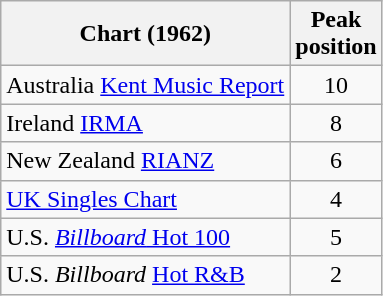<table class="wikitable sortable">
<tr>
<th align="left">Chart (1962)</th>
<th style="text-align:center;">Peak<br>position</th>
</tr>
<tr>
<td align="left">Australia <a href='#'>Kent Music Report</a></td>
<td style="text-align:center;">10</td>
</tr>
<tr>
<td align="left">Ireland <a href='#'>IRMA</a></td>
<td style="text-align:center;">8</td>
</tr>
<tr>
<td align="left">New Zealand <a href='#'>RIANZ</a></td>
<td style="text-align:center;">6</td>
</tr>
<tr>
<td align="left"><a href='#'>UK Singles Chart</a></td>
<td style="text-align:center;">4</td>
</tr>
<tr>
<td align="left">U.S. <a href='#'><em>Billboard</em> Hot 100</a></td>
<td style="text-align:center;">5</td>
</tr>
<tr>
<td align="left">U.S. <em>Billboard</em> <a href='#'>Hot R&B</a></td>
<td style="text-align:center;">2</td>
</tr>
</table>
